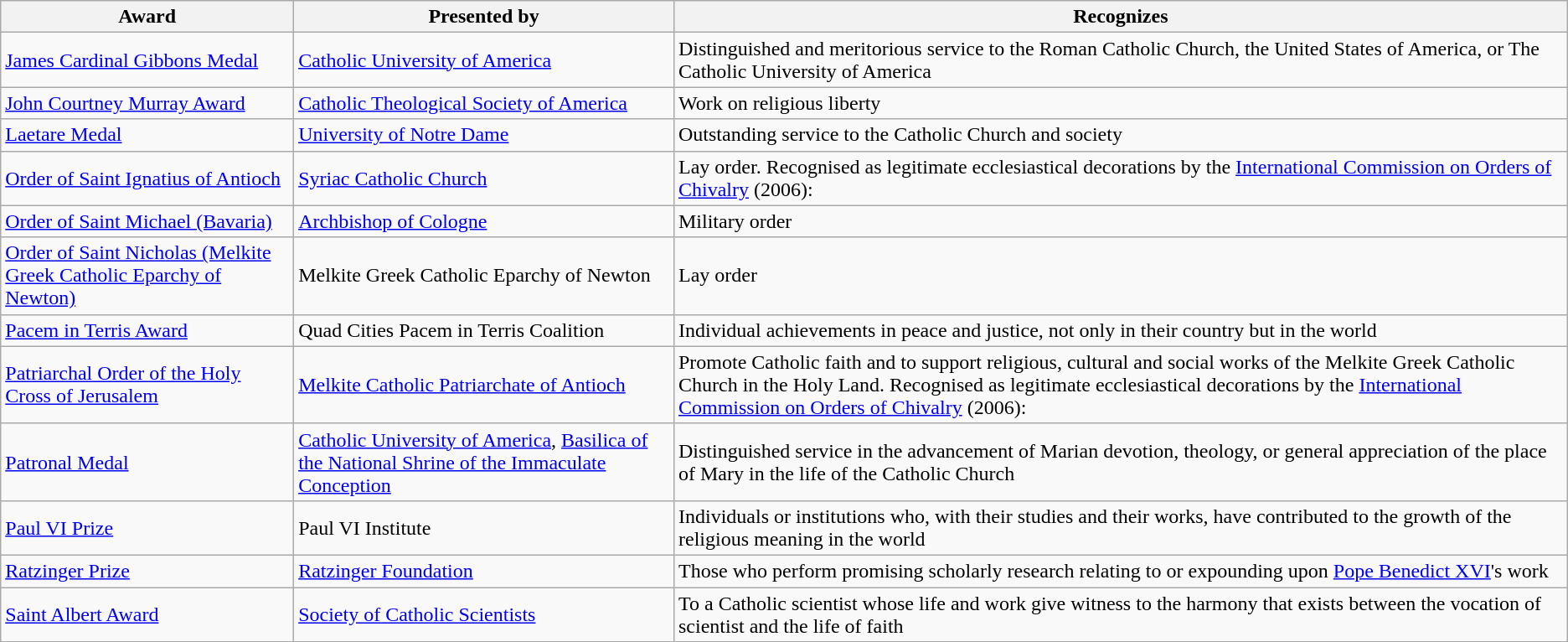<table class="wikitable sortable">
<tr>
<th>Award</th>
<th>Presented by</th>
<th>Recognizes</th>
</tr>
<tr>
<td><a href='#'>James Cardinal Gibbons Medal</a></td>
<td><a href='#'>Catholic University of America</a></td>
<td>Distinguished and meritorious service to the Roman Catholic Church, the United States of America, or The Catholic University of America</td>
</tr>
<tr>
<td><a href='#'>John Courtney Murray Award</a></td>
<td><a href='#'>Catholic Theological Society of America</a></td>
<td>Work on religious liberty</td>
</tr>
<tr>
<td><a href='#'>Laetare Medal</a></td>
<td><a href='#'>University of Notre Dame</a></td>
<td>Outstanding service to the Catholic Church and society</td>
</tr>
<tr>
<td><a href='#'>Order of Saint Ignatius of Antioch</a></td>
<td><a href='#'>Syriac Catholic Church</a></td>
<td>Lay order. Recognised as legitimate ecclesiastical decorations by the <a href='#'>International Commission on Orders of Chivalry</a> (2006):</td>
</tr>
<tr>
<td><a href='#'>Order of Saint Michael (Bavaria)</a></td>
<td><a href='#'>Archbishop of Cologne</a></td>
<td>Military order</td>
</tr>
<tr>
<td><a href='#'>Order of Saint Nicholas (Melkite Greek Catholic Eparchy of Newton)</a></td>
<td>Melkite Greek Catholic Eparchy of Newton</td>
<td>Lay order</td>
</tr>
<tr>
<td><a href='#'>Pacem in Terris Award</a></td>
<td>Quad Cities Pacem in Terris Coalition</td>
<td>Individual achievements in peace and justice, not only in their country but in the world</td>
</tr>
<tr>
<td><a href='#'>Patriarchal Order of the Holy Cross of Jerusalem</a></td>
<td><a href='#'>Melkite Catholic Patriarchate of Antioch</a></td>
<td>Promote Catholic faith and to support religious, cultural and social works of the Melkite Greek Catholic Church in the Holy Land. Recognised as legitimate ecclesiastical decorations by the <a href='#'>International Commission on Orders of Chivalry</a> (2006):</td>
</tr>
<tr>
<td><a href='#'>Patronal Medal</a></td>
<td><a href='#'>Catholic University of America</a>, <a href='#'>Basilica of the National Shrine of the Immaculate Conception</a></td>
<td>Distinguished service in the advancement of Marian devotion, theology, or general appreciation of the place of Mary in the life of the Catholic Church</td>
</tr>
<tr>
<td><a href='#'>Paul VI Prize</a></td>
<td>Paul VI Institute</td>
<td>Individuals or institutions who, with their studies and their works, have contributed to the growth of the religious meaning in the world</td>
</tr>
<tr>
<td><a href='#'>Ratzinger Prize</a></td>
<td><a href='#'>Ratzinger Foundation</a></td>
<td>Those who perform promising scholarly research relating to or expounding upon <a href='#'>Pope Benedict XVI</a>'s work</td>
</tr>
<tr>
<td><a href='#'>Saint Albert Award</a></td>
<td><a href='#'>Society of Catholic Scientists</a></td>
<td>To a Catholic scientist whose life and work give witness to the harmony that exists between the vocation of scientist and the life of faith</td>
</tr>
</table>
